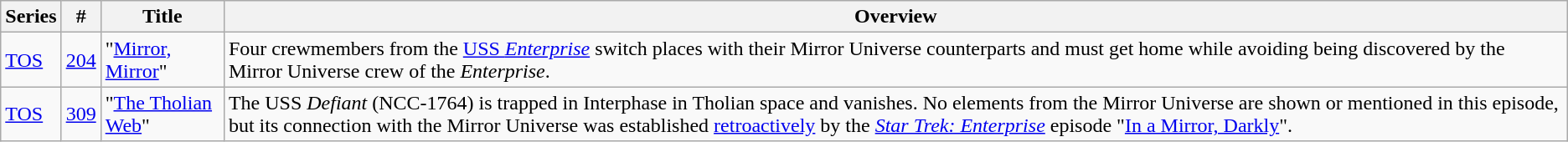<table class="wikitable">
<tr>
<th>Series</th>
<th>#</th>
<th>Title</th>
<th>Overview</th>
</tr>
<tr>
<td><a href='#'>TOS</a></td>
<td><a href='#'>204</a></td>
<td>"<a href='#'>Mirror, Mirror</a>"</td>
<td>Four crewmembers from the <a href='#'>USS <em>Enterprise</em></a> switch places with their Mirror Universe counterparts and must get home while avoiding being discovered by the Mirror Universe crew of the <em>Enterprise</em>.</td>
</tr>
<tr>
<td><a href='#'>TOS</a></td>
<td><a href='#'>309</a></td>
<td>"<a href='#'>The Tholian Web</a>"</td>
<td>The USS <em>Defiant</em> (NCC-1764) is trapped in Interphase in Tholian space and vanishes. No elements from the Mirror Universe are shown or mentioned in this episode, but its connection with the Mirror Universe was established <a href='#'>retroactively</a> by the <em><a href='#'>Star Trek: Enterprise</a></em> episode "<a href='#'>In a Mirror, Darkly</a>".</td>
</tr>
</table>
